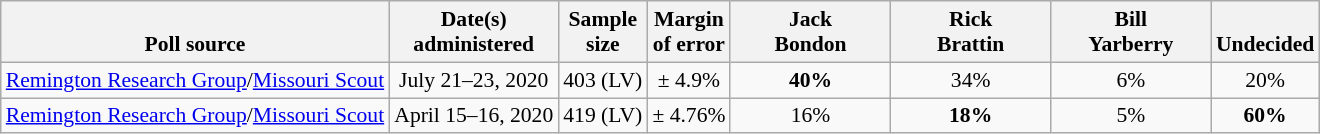<table class="wikitable" style="font-size:90%;text-align:center;">
<tr valign=bottom>
<th>Poll source</th>
<th>Date(s)<br>administered</th>
<th>Sample<br>size</th>
<th>Margin<br>of error</th>
<th style="width:100px;">Jack<br>Bondon</th>
<th style="width:100px;">Rick<br>Brattin</th>
<th style="width:100px;">Bill<br>Yarberry</th>
<th>Undecided</th>
</tr>
<tr>
<td style="text-align:left;"><a href='#'>Remington Research Group</a>/<a href='#'>Missouri Scout</a></td>
<td>July 21–23, 2020</td>
<td>403 (LV)</td>
<td>± 4.9%</td>
<td><strong>40%</strong></td>
<td>34%</td>
<td>6%</td>
<td>20%</td>
</tr>
<tr>
<td style="text-align:left;"><a href='#'>Remington Research Group</a>/<a href='#'>Missouri Scout</a></td>
<td>April 15–16, 2020</td>
<td>419 (LV)</td>
<td>± 4.76%</td>
<td>16%</td>
<td><strong>18%</strong></td>
<td>5%</td>
<td><strong>60%</strong></td>
</tr>
</table>
